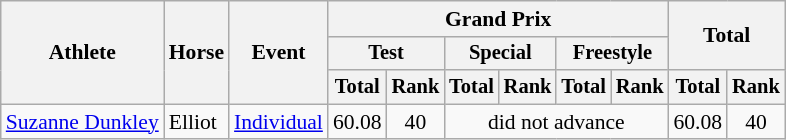<table class=wikitable style="font-size:90%">
<tr>
<th rowspan="3">Athlete</th>
<th rowspan="3">Horse</th>
<th rowspan="3">Event</th>
<th colspan="6">Grand Prix</th>
<th colspan="2" rowspan="2">Total</th>
</tr>
<tr style="font-size:95%">
<th colspan="2">Test</th>
<th colspan="2">Special</th>
<th colspan="2">Freestyle</th>
</tr>
<tr style="font-size:95%">
<th colspan="1" rowspan="1">Total</th>
<th>Rank</th>
<th>Total</th>
<th>Rank</th>
<th>Total</th>
<th>Rank</th>
<th>Total</th>
<th>Rank</th>
</tr>
<tr align=center>
<td align=left><a href='#'>Suzanne Dunkley</a></td>
<td align=left>Elliot</td>
<td align=left><a href='#'>Individual</a></td>
<td>60.08</td>
<td>40</td>
<td colspan=4>did not advance</td>
<td>60.08</td>
<td>40</td>
</tr>
</table>
